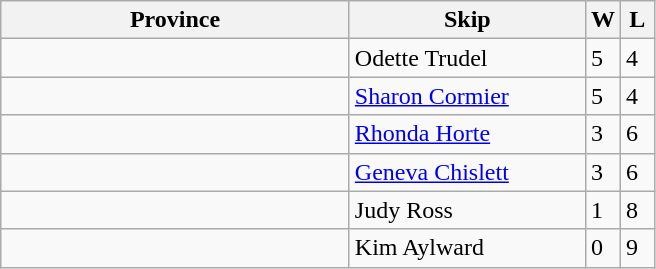<table class="wikitable">
<tr>
<th width=225>Province</th>
<th width=150>Skip</th>
<th width=15>W</th>
<th width=15>L</th>
</tr>
<tr>
<td></td>
<td>Odette Trudel</td>
<td>5</td>
<td>4</td>
</tr>
<tr>
<td></td>
<td><a href='#'>Sharon Cormier</a></td>
<td>5</td>
<td>4</td>
</tr>
<tr>
<td></td>
<td><a href='#'>Rhonda Horte</a></td>
<td>3</td>
<td>6</td>
</tr>
<tr>
<td></td>
<td><a href='#'>Geneva Chislett</a></td>
<td>3</td>
<td>6</td>
</tr>
<tr>
<td></td>
<td>Judy Ross</td>
<td>1</td>
<td>8</td>
</tr>
<tr>
<td></td>
<td>Kim Aylward</td>
<td>0</td>
<td>9</td>
</tr>
</table>
